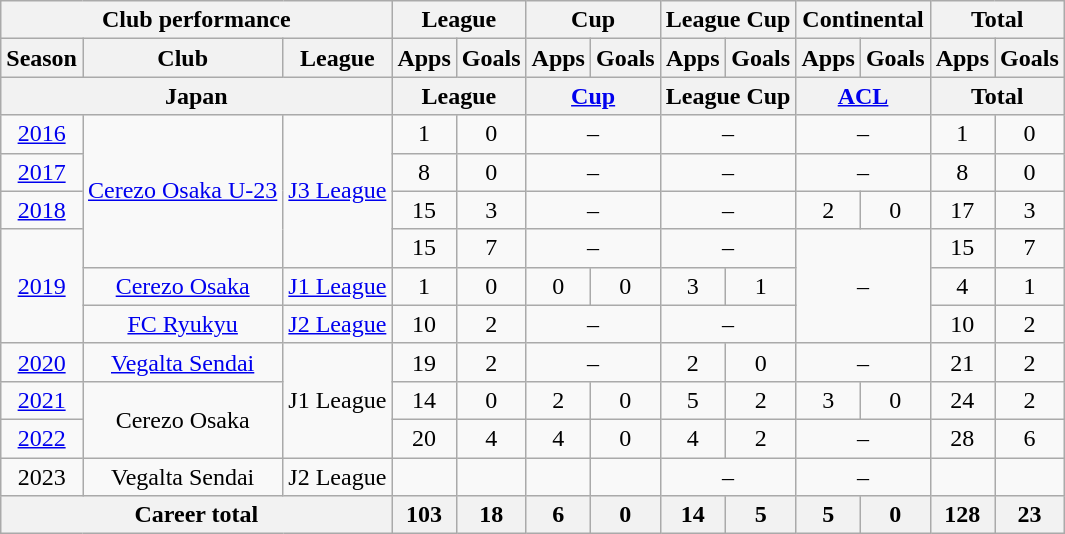<table class="wikitable" style="text-align:center">
<tr>
<th colspan=3>Club performance</th>
<th colspan=2>League</th>
<th colspan=2>Cup</th>
<th colspan=2>League Cup</th>
<th colspan="2">Continental</th>
<th colspan=2>Total</th>
</tr>
<tr>
<th>Season</th>
<th>Club</th>
<th>League</th>
<th>Apps</th>
<th>Goals</th>
<th>Apps</th>
<th>Goals</th>
<th>Apps</th>
<th>Goals</th>
<th>Apps</th>
<th>Goals</th>
<th>Apps</th>
<th>Goals</th>
</tr>
<tr>
<th colspan="3">Japan</th>
<th colspan="2">League</th>
<th colspan="2"><a href='#'>Cup</a></th>
<th colspan="2">League Cup</th>
<th colspan="2"><a href='#'>ACL</a></th>
<th colspan="2">Total</th>
</tr>
<tr>
<td><a href='#'>2016</a></td>
<td rowspan="4"><a href='#'>Cerezo Osaka U-23</a></td>
<td rowspan="4"><a href='#'>J3 League</a></td>
<td>1</td>
<td>0</td>
<td colspan="2">–</td>
<td colspan="2">–</td>
<td colspan="2">–</td>
<td>1</td>
<td>0</td>
</tr>
<tr>
<td><a href='#'>2017</a></td>
<td>8</td>
<td>0</td>
<td colspan="2">–</td>
<td colspan="2">–</td>
<td colspan="2">–</td>
<td>8</td>
<td>0</td>
</tr>
<tr>
<td><a href='#'>2018</a></td>
<td>15</td>
<td>3</td>
<td colspan="2">–</td>
<td colspan="2">–</td>
<td>2</td>
<td>0</td>
<td>17</td>
<td>3</td>
</tr>
<tr>
<td rowspan="3"><a href='#'>2019</a></td>
<td>15</td>
<td>7</td>
<td colspan="2">–</td>
<td colspan="2">–</td>
<td colspan="2" rowspan="3">–</td>
<td>15</td>
<td>7</td>
</tr>
<tr>
<td><a href='#'>Cerezo Osaka</a></td>
<td><a href='#'>J1 League</a></td>
<td>1</td>
<td>0</td>
<td>0</td>
<td>0</td>
<td>3</td>
<td>1</td>
<td>4</td>
<td>1</td>
</tr>
<tr>
<td><a href='#'>FC Ryukyu</a></td>
<td><a href='#'>J2 League</a></td>
<td>10</td>
<td>2</td>
<td colspan="2">–</td>
<td colspan="2">–</td>
<td>10</td>
<td>2</td>
</tr>
<tr>
<td><a href='#'>2020</a></td>
<td><a href='#'>Vegalta Sendai</a></td>
<td rowspan="3">J1 League</td>
<td>19</td>
<td>2</td>
<td colspan="2">–</td>
<td>2</td>
<td>0</td>
<td colspan="2">–</td>
<td>21</td>
<td>2</td>
</tr>
<tr>
<td><a href='#'>2021</a></td>
<td rowspan="2">Cerezo Osaka</td>
<td>14</td>
<td>0</td>
<td>2</td>
<td>0</td>
<td>5</td>
<td>2</td>
<td>3</td>
<td>0</td>
<td>24</td>
<td>2</td>
</tr>
<tr>
<td><a href='#'>2022</a></td>
<td>20</td>
<td>4</td>
<td>4</td>
<td>0</td>
<td>4</td>
<td>2</td>
<td colspan="2">–</td>
<td>28</td>
<td>6</td>
</tr>
<tr>
<td>2023</td>
<td>Vegalta Sendai</td>
<td>J2 League</td>
<td></td>
<td></td>
<td></td>
<td></td>
<td colspan="2">–</td>
<td colspan="2">–</td>
<td></td>
<td></td>
</tr>
<tr>
<th colspan="3">Career total</th>
<th>103</th>
<th>18</th>
<th>6</th>
<th>0</th>
<th>14</th>
<th>5</th>
<th>5</th>
<th>0</th>
<th>128</th>
<th>23</th>
</tr>
</table>
